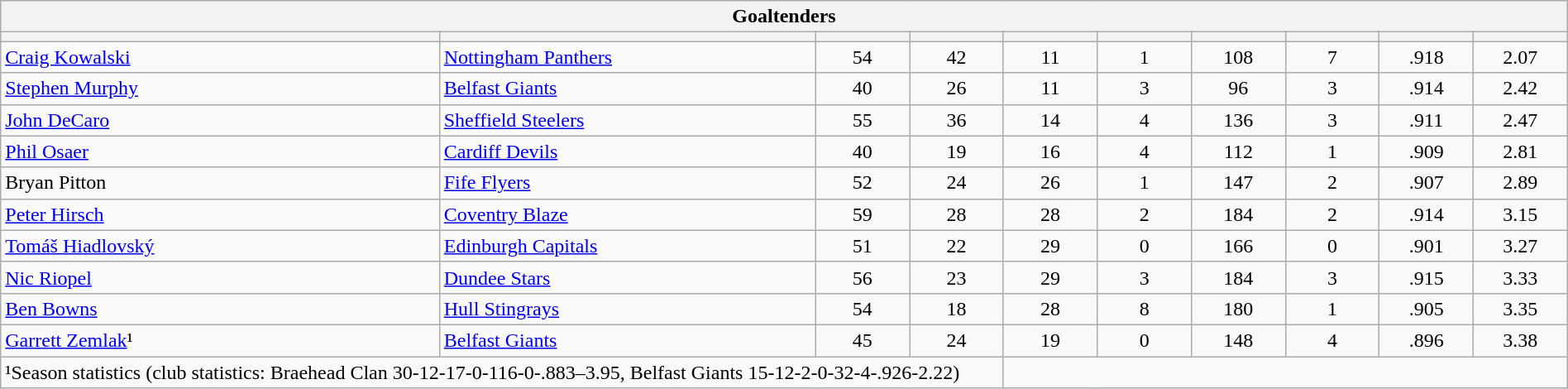<table class="wikitable collapsible" style="width: 100%">
<tr>
<th colspan=10>Goaltenders</th>
</tr>
<tr>
<th width="28%"></th>
<th width="24%"></th>
<th width="6%"></th>
<th width="6%"></th>
<th width="6%"></th>
<th width="6%"></th>
<th width="6%"></th>
<th width="6%"></th>
<th width="6%"></th>
<th width="6%"></th>
</tr>
<tr align=center>
<td align=left> <a href='#'>Craig Kowalski</a></td>
<td align=left><a href='#'>Nottingham Panthers</a></td>
<td>54</td>
<td>42</td>
<td>11</td>
<td>1</td>
<td>108</td>
<td>7</td>
<td>.918</td>
<td>2.07</td>
</tr>
<tr align=center>
<td align=left> <a href='#'>Stephen Murphy</a></td>
<td align=left><a href='#'>Belfast Giants</a></td>
<td>40</td>
<td>26</td>
<td>11</td>
<td>3</td>
<td>96</td>
<td>3</td>
<td>.914</td>
<td>2.42</td>
</tr>
<tr align=center>
<td align=left> <a href='#'>John DeCaro</a></td>
<td align=left><a href='#'>Sheffield Steelers</a></td>
<td>55</td>
<td>36</td>
<td>14</td>
<td>4</td>
<td>136</td>
<td>3</td>
<td>.911</td>
<td>2.47</td>
</tr>
<tr align=center>
<td align=left> <a href='#'>Phil Osaer</a></td>
<td align=left><a href='#'>Cardiff Devils</a></td>
<td>40</td>
<td>19</td>
<td>16</td>
<td>4</td>
<td>112</td>
<td>1</td>
<td>.909</td>
<td>2.81</td>
</tr>
<tr align=center>
<td align=left> Bryan Pitton</td>
<td align=left><a href='#'>Fife Flyers</a></td>
<td>52</td>
<td>24</td>
<td>26</td>
<td>1</td>
<td>147</td>
<td>2</td>
<td>.907</td>
<td>2.89</td>
</tr>
<tr align=center>
<td align=left> <a href='#'>Peter Hirsch</a></td>
<td align=left><a href='#'>Coventry Blaze</a></td>
<td>59</td>
<td>28</td>
<td>28</td>
<td>2</td>
<td>184</td>
<td>2</td>
<td>.914</td>
<td>3.15</td>
</tr>
<tr align=center>
<td align=left> <a href='#'>Tomáš Hiadlovský</a></td>
<td align=left><a href='#'>Edinburgh Capitals</a></td>
<td>51</td>
<td>22</td>
<td>29</td>
<td>0</td>
<td>166</td>
<td>0</td>
<td>.901</td>
<td>3.27</td>
</tr>
<tr align=center>
<td align=left> <a href='#'>Nic Riopel</a></td>
<td align=left><a href='#'>Dundee Stars</a></td>
<td>56</td>
<td>23</td>
<td>29</td>
<td>3</td>
<td>184</td>
<td>3</td>
<td>.915</td>
<td>3.33</td>
</tr>
<tr align=center>
<td align=left> <a href='#'>Ben Bowns</a></td>
<td align=left><a href='#'>Hull Stingrays</a></td>
<td>54</td>
<td>18</td>
<td>28</td>
<td>8</td>
<td>180</td>
<td>1</td>
<td>.905</td>
<td>3.35</td>
</tr>
<tr align=center>
<td align=left> <a href='#'>Garrett Zemlak</a>¹</td>
<td align=left><a href='#'>Belfast Giants</a></td>
<td>45</td>
<td>24</td>
<td>19</td>
<td>0</td>
<td>148</td>
<td>4</td>
<td>.896</td>
<td>3.38</td>
</tr>
<tr>
<td colspan=4>¹Season statistics (club statistics: Braehead Clan 30-12-17-0-116-0-.883–3.95, Belfast Giants 15-12-2-0-32-4-.926-2.22)</td>
</tr>
</table>
